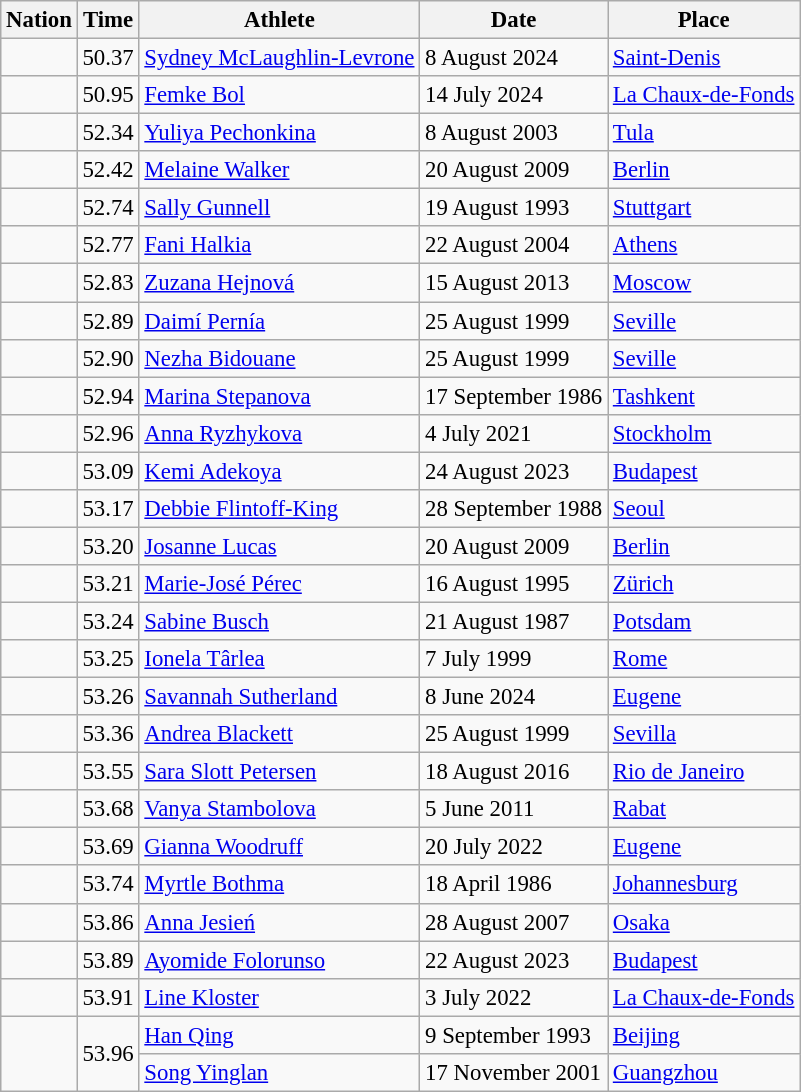<table class="wikitable sortable" style="font-size:95%;">
<tr>
<th>Nation</th>
<th>Time</th>
<th>Athlete</th>
<th>Date</th>
<th>Place</th>
</tr>
<tr>
<td></td>
<td>50.37</td>
<td><a href='#'>Sydney McLaughlin-Levrone</a></td>
<td>8 August 2024</td>
<td><a href='#'>Saint-Denis</a></td>
</tr>
<tr>
<td></td>
<td>50.95</td>
<td><a href='#'>Femke Bol</a></td>
<td>14 July 2024</td>
<td><a href='#'>La Chaux-de-Fonds</a></td>
</tr>
<tr>
<td></td>
<td>52.34</td>
<td><a href='#'>Yuliya Pechonkina</a></td>
<td>8 August 2003</td>
<td><a href='#'>Tula</a></td>
</tr>
<tr>
<td></td>
<td>52.42</td>
<td><a href='#'>Melaine Walker</a></td>
<td>20 August 2009</td>
<td><a href='#'>Berlin</a></td>
</tr>
<tr>
<td></td>
<td>52.74</td>
<td><a href='#'>Sally Gunnell</a></td>
<td>19 August 1993</td>
<td><a href='#'>Stuttgart</a></td>
</tr>
<tr>
<td></td>
<td>52.77</td>
<td><a href='#'>Fani Halkia</a></td>
<td>22 August 2004</td>
<td><a href='#'>Athens</a></td>
</tr>
<tr>
<td></td>
<td>52.83</td>
<td><a href='#'>Zuzana Hejnová</a></td>
<td>15 August 2013</td>
<td><a href='#'>Moscow</a></td>
</tr>
<tr>
<td></td>
<td>52.89</td>
<td><a href='#'>Daimí Pernía</a></td>
<td>25 August 1999</td>
<td><a href='#'>Seville</a></td>
</tr>
<tr>
<td></td>
<td>52.90</td>
<td><a href='#'>Nezha Bidouane</a></td>
<td>25 August 1999</td>
<td><a href='#'>Seville</a></td>
</tr>
<tr>
<td></td>
<td>52.94</td>
<td><a href='#'>Marina Stepanova</a></td>
<td>17 September 1986</td>
<td><a href='#'>Tashkent</a></td>
</tr>
<tr>
<td></td>
<td>52.96</td>
<td><a href='#'>Anna Ryzhykova</a></td>
<td>4 July 2021</td>
<td><a href='#'>Stockholm</a></td>
</tr>
<tr>
<td></td>
<td>53.09</td>
<td><a href='#'>Kemi Adekoya</a></td>
<td>24 August 2023</td>
<td><a href='#'>Budapest</a></td>
</tr>
<tr>
<td></td>
<td>53.17</td>
<td><a href='#'>Debbie Flintoff-King</a></td>
<td>28 September 1988</td>
<td><a href='#'>Seoul</a></td>
</tr>
<tr>
<td></td>
<td>53.20</td>
<td><a href='#'>Josanne Lucas</a></td>
<td>20 August 2009</td>
<td><a href='#'>Berlin</a></td>
</tr>
<tr>
<td></td>
<td>53.21</td>
<td><a href='#'>Marie-José Pérec</a></td>
<td>16 August 1995</td>
<td><a href='#'>Zürich</a></td>
</tr>
<tr>
<td></td>
<td>53.24</td>
<td><a href='#'>Sabine Busch</a></td>
<td>21 August 1987</td>
<td><a href='#'>Potsdam</a></td>
</tr>
<tr>
<td></td>
<td>53.25</td>
<td><a href='#'>Ionela Târlea</a></td>
<td>7 July 1999</td>
<td><a href='#'>Rome</a></td>
</tr>
<tr>
<td></td>
<td>53.26</td>
<td><a href='#'>Savannah Sutherland</a></td>
<td>8 June 2024</td>
<td><a href='#'>Eugene</a></td>
</tr>
<tr>
<td></td>
<td>53.36</td>
<td><a href='#'>Andrea Blackett</a></td>
<td>25 August 1999</td>
<td><a href='#'>Sevilla</a></td>
</tr>
<tr>
<td></td>
<td>53.55</td>
<td><a href='#'>Sara Slott Petersen</a></td>
<td>18 August 2016</td>
<td><a href='#'>Rio de Janeiro</a></td>
</tr>
<tr>
<td></td>
<td>53.68</td>
<td><a href='#'>Vanya Stambolova</a></td>
<td>5 June 2011</td>
<td><a href='#'>Rabat</a></td>
</tr>
<tr>
<td></td>
<td>53.69</td>
<td><a href='#'>Gianna Woodruff</a></td>
<td>20 July 2022</td>
<td><a href='#'>Eugene</a></td>
</tr>
<tr>
<td></td>
<td>53.74</td>
<td><a href='#'>Myrtle Bothma</a></td>
<td>18 April 1986</td>
<td><a href='#'>Johannesburg</a></td>
</tr>
<tr>
<td></td>
<td>53.86</td>
<td><a href='#'>Anna Jesień</a></td>
<td>28 August 2007</td>
<td><a href='#'>Osaka</a></td>
</tr>
<tr>
<td></td>
<td>53.89</td>
<td><a href='#'>Ayomide Folorunso</a></td>
<td>22 August 2023</td>
<td><a href='#'>Budapest</a></td>
</tr>
<tr>
<td></td>
<td>53.91</td>
<td><a href='#'>Line Kloster</a></td>
<td>3 July 2022</td>
<td><a href='#'>La Chaux-de-Fonds</a></td>
</tr>
<tr>
<td rowspan=2></td>
<td rowspan=2>53.96</td>
<td><a href='#'>Han Qing</a></td>
<td>9 September 1993</td>
<td><a href='#'>Beijing</a></td>
</tr>
<tr>
<td><a href='#'>Song Yinglan</a></td>
<td>17 November 2001</td>
<td><a href='#'>Guangzhou</a></td>
</tr>
</table>
